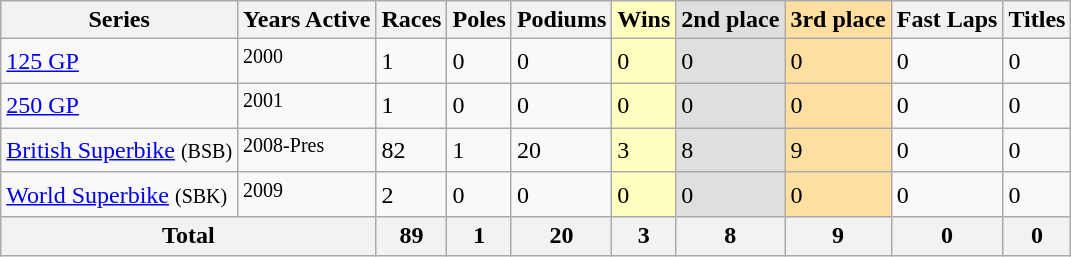<table class="wikitable">
<tr>
<th colspan=2>Series</th>
<th>Years Active</th>
<th>Races</th>
<th>Poles</th>
<th>Podiums</th>
<td style="background:#ffffbf;"><strong>Wins</strong></td>
<td style="background:#DFDFDF;"><strong>2nd place</strong></td>
<td style="background:#FFDF9F;"><strong>3rd place</strong></td>
<th>Fast Laps</th>
<th>Titles</th>
</tr>
<tr>
<td colspan=2><a href='#'>125 GP</a></td>
<td><sup>2000</sup></td>
<td>1</td>
<td>0</td>
<td>0</td>
<td style="background:#ffffbf;">0</td>
<td style="background:#DFDFDF;">0</td>
<td style="background:#FFDF9F;">0</td>
<td>0</td>
<td>0</td>
</tr>
<tr>
<td colspan=2><a href='#'>250 GP</a></td>
<td><sup>2001</sup></td>
<td>1</td>
<td>0</td>
<td>0</td>
<td style="background:#ffffbf;">0</td>
<td style="background:#DFDFDF;">0</td>
<td style="background:#FFDF9F;">0</td>
<td>0</td>
<td>0</td>
</tr>
<tr>
<td colspan=2><a href='#'>British Superbike</a> <small>(BSB)</small></td>
<td><sup>2008-Pres</sup></td>
<td>82</td>
<td>1</td>
<td>20</td>
<td style="background:#ffffbf;">3</td>
<td style="background:#DFDFDF;">8</td>
<td style="background:#FFDF9F;">9</td>
<td>0</td>
<td>0</td>
</tr>
<tr>
<td colspan=2><a href='#'>World Superbike</a> <small>(SBK)</small></td>
<td><sup>2009</sup></td>
<td>2</td>
<td>0</td>
<td>0</td>
<td style="background:#ffffbf;">0</td>
<td style="background:#DFDFDF;">0</td>
<td style="background:#FFDF9F;">0</td>
<td>0</td>
<td>0</td>
</tr>
<tr>
<th colspan=3>Total</th>
<th>89</th>
<th>1</th>
<th>20</th>
<th>3</th>
<th>8</th>
<th>9</th>
<th>0</th>
<th>0</th>
</tr>
</table>
